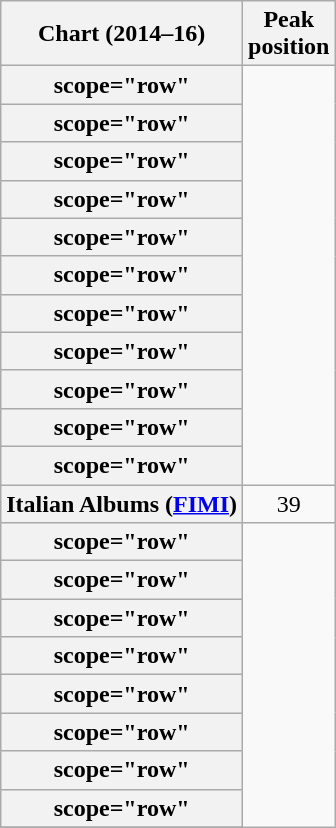<table class="wikitable sortable plainrowheaders" style="text-align:center">
<tr>
<th scope="col">Chart (2014–16)</th>
<th scope="col">Peak<br>position</th>
</tr>
<tr>
<th>scope="row" </th>
</tr>
<tr>
<th>scope="row" </th>
</tr>
<tr>
<th>scope="row" </th>
</tr>
<tr>
<th>scope="row" </th>
</tr>
<tr>
<th>scope="row" </th>
</tr>
<tr>
<th>scope="row" </th>
</tr>
<tr>
<th>scope="row" </th>
</tr>
<tr>
<th>scope="row" </th>
</tr>
<tr>
<th>scope="row" </th>
</tr>
<tr>
<th>scope="row" </th>
</tr>
<tr>
<th>scope="row" </th>
</tr>
<tr>
<th scope="row">Italian Albums (<a href='#'>FIMI</a>)</th>
<td align="center">39</td>
</tr>
<tr>
<th>scope="row" </th>
</tr>
<tr>
<th>scope="row" </th>
</tr>
<tr>
<th>scope="row" </th>
</tr>
<tr>
<th>scope="row" </th>
</tr>
<tr>
<th>scope="row" </th>
</tr>
<tr>
<th>scope="row" </th>
</tr>
<tr>
<th>scope="row" </th>
</tr>
<tr>
<th>scope="row" </th>
</tr>
<tr>
</tr>
</table>
